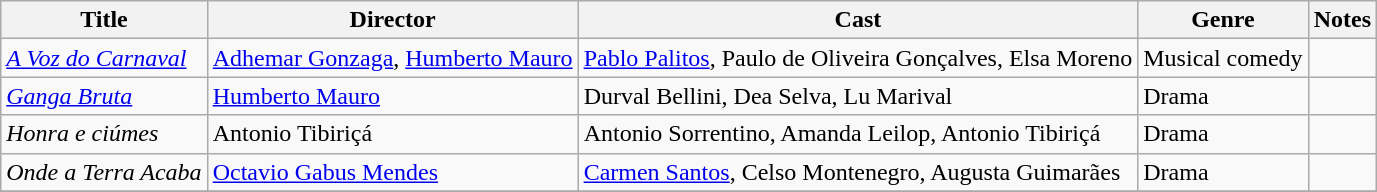<table class="wikitable">
<tr>
<th>Title</th>
<th>Director</th>
<th>Cast</th>
<th>Genre</th>
<th>Notes</th>
</tr>
<tr>
<td><em><a href='#'>A Voz do Carnaval</a></em></td>
<td><a href='#'>Adhemar Gonzaga</a>, <a href='#'>Humberto Mauro</a></td>
<td><a href='#'>Pablo Palitos</a>, Paulo de Oliveira Gonçalves, Elsa Moreno</td>
<td>Musical comedy</td>
<td></td>
</tr>
<tr>
<td><em><a href='#'>Ganga Bruta</a></em></td>
<td><a href='#'>Humberto Mauro </a></td>
<td>Durval Bellini, Dea Selva, Lu Marival</td>
<td>Drama</td>
<td></td>
</tr>
<tr>
<td><em>Honra e ciúmes</em></td>
<td>Antonio Tibiriçá</td>
<td>Antonio Sorrentino, Amanda Leilop, Antonio Tibiriçá</td>
<td>Drama</td>
<td></td>
</tr>
<tr>
<td><em>Onde a Terra Acaba</em></td>
<td><a href='#'>Octavio Gabus Mendes</a></td>
<td><a href='#'>Carmen Santos</a>, Celso Montenegro, Augusta Guimarães</td>
<td>Drama</td>
<td></td>
</tr>
<tr>
</tr>
</table>
